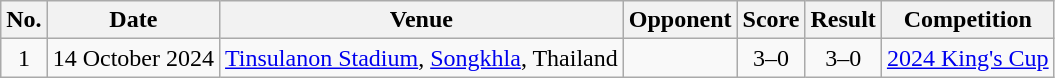<table class="wikitable sortable">
<tr>
<th scope="col">No.</th>
<th scope="col">Date</th>
<th scope="col">Venue</th>
<th scope="col">Opponent</th>
<th scope="col">Score</th>
<th scope="col">Result</th>
<th scope="col">Competition</th>
</tr>
<tr>
<td align="center">1</td>
<td>14 October 2024</td>
<td><a href='#'>Tinsulanon Stadium</a>, <a href='#'>Songkhla</a>, Thailand</td>
<td></td>
<td align="center">3–0</td>
<td align="center">3–0</td>
<td><a href='#'>2024 King's Cup</a></td>
</tr>
</table>
